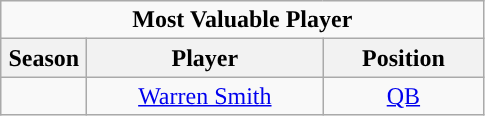<table class="wikitable sortable" style="text-align:center">
<tr>
<td colspan="4"><strong>Most Valuable Player</strong></td>
</tr>
<tr>
<th style="width:50px; ">Season</th>
<th style="width:150px; ">Player</th>
<th style="width:100px; ">Position</th>
</tr>
<tr>
<td></td>
<td><a href='#'>Warren Smith</a></td>
<td><a href='#'>QB</a></td>
</tr>
</table>
